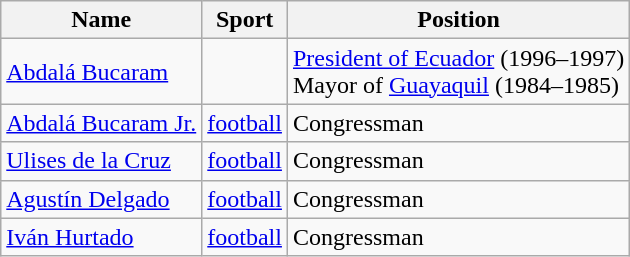<table class="wikitable sortable">
<tr>
<th>Name</th>
<th>Sport</th>
<th>Position</th>
</tr>
<tr>
<td data-sort-value="Bucaram,Abdalá"><a href='#'>Abdalá Bucaram</a></td>
<td></td>
<td><a href='#'>President of Ecuador</a> (1996–1997) <br>Mayor of <a href='#'>Guayaquil</a> (1984–1985)</td>
</tr>
<tr>
<td data-sort-value="Bucaram,Abdalá Jr."><a href='#'>Abdalá Bucaram Jr.</a></td>
<td><a href='#'>football</a></td>
<td>Congressman</td>
</tr>
<tr>
<td data-sort-value="de la Cruz,Ulises"><a href='#'>Ulises de la Cruz</a></td>
<td><a href='#'>football</a></td>
<td>Congressman</td>
</tr>
<tr>
<td data-sort-value="Delgado,Agustín"><a href='#'>Agustín Delgado</a></td>
<td><a href='#'>football</a></td>
<td>Congressman</td>
</tr>
<tr>
<td data-sort-value="Hurtado,Iván"><a href='#'>Iván Hurtado</a></td>
<td><a href='#'>football</a></td>
<td>Congressman</td>
</tr>
</table>
